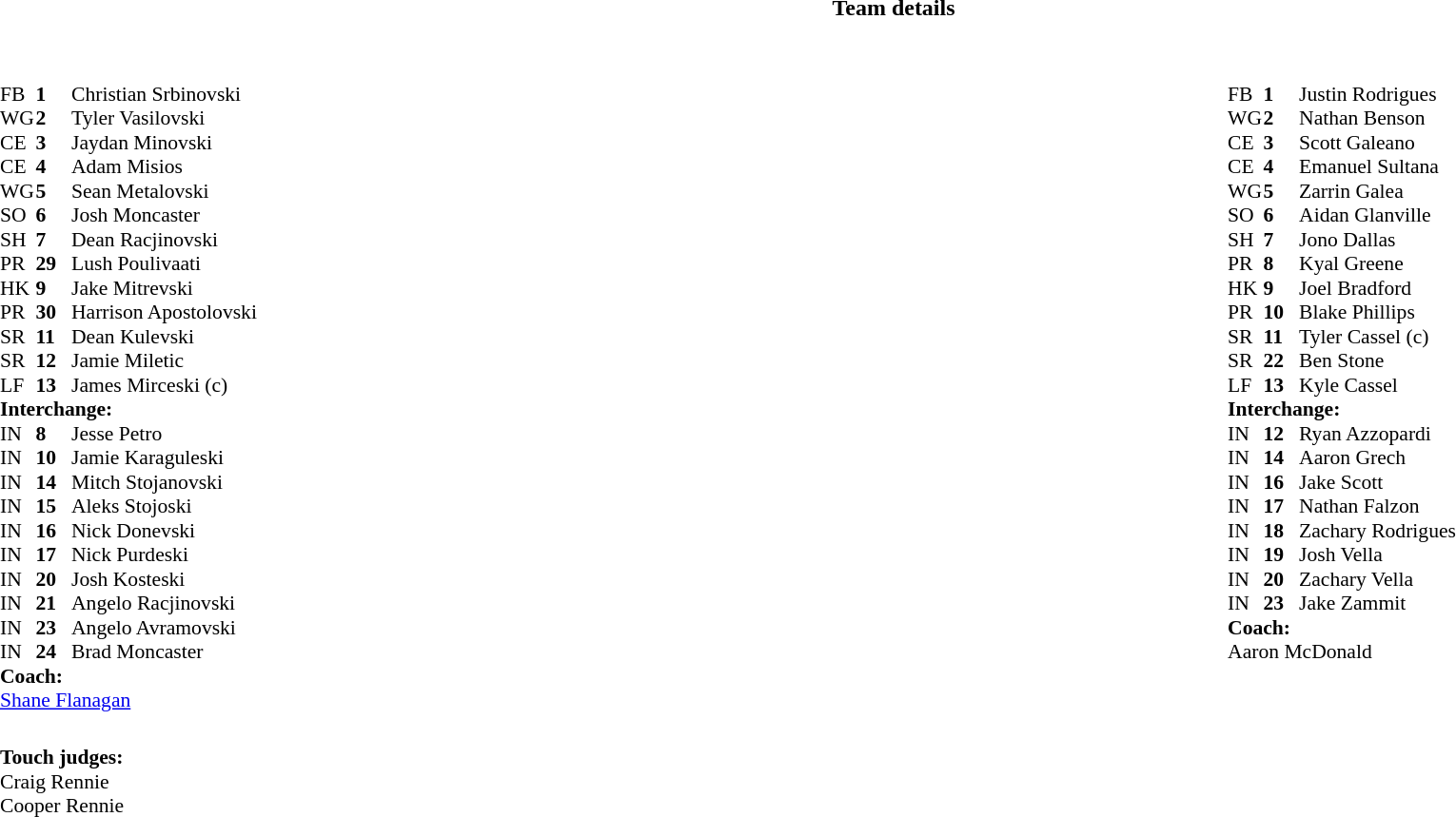<table border="0" width="100%" class="collapsible collapsed">
<tr>
<th>Team details</th>
</tr>
<tr>
<td><br><table width="100%">
<tr>
<td valign="top" width="50%"><br><table style="font-size: 90%" cellspacing="0" cellpadding="0">
<tr>
<th width="25"></th>
<th width="25"></th>
</tr>
<tr>
<td>FB</td>
<td><strong>1</strong></td>
<td>Christian Srbinovski</td>
</tr>
<tr>
<td>WG</td>
<td><strong>2</strong></td>
<td>Tyler Vasilovski</td>
</tr>
<tr>
<td>CE</td>
<td><strong>3</strong></td>
<td>Jaydan Minovski</td>
</tr>
<tr>
<td>CE</td>
<td><strong>4</strong></td>
<td>Adam Misios</td>
</tr>
<tr>
<td>WG</td>
<td><strong>5</strong></td>
<td>Sean Metalovski</td>
</tr>
<tr>
<td>SO</td>
<td><strong>6</strong></td>
<td>Josh Moncaster</td>
</tr>
<tr>
<td>SH</td>
<td><strong>7</strong></td>
<td>Dean Racjinovski</td>
</tr>
<tr>
<td>PR</td>
<td><strong>29</strong></td>
<td>Lush Poulivaati</td>
</tr>
<tr>
<td>HK</td>
<td><strong>9</strong></td>
<td>Jake Mitrevski</td>
</tr>
<tr>
<td>PR</td>
<td><strong>30</strong></td>
<td>Harrison Apostolovski</td>
</tr>
<tr>
<td>SR</td>
<td><strong>11</strong></td>
<td>Dean Kulevski</td>
</tr>
<tr>
<td>SR</td>
<td><strong>12</strong></td>
<td>Jamie Miletic</td>
</tr>
<tr>
<td>LF</td>
<td><strong>13</strong></td>
<td>James Mirceski (c)</td>
</tr>
<tr>
<td colspan=3><strong>Interchange:</strong></td>
</tr>
<tr>
<td>IN</td>
<td><strong>8</strong></td>
<td>Jesse Petro</td>
</tr>
<tr>
<td>IN</td>
<td><strong>10</strong></td>
<td>Jamie Karaguleski</td>
</tr>
<tr>
<td>IN</td>
<td><strong>14</strong></td>
<td>Mitch Stojanovski</td>
</tr>
<tr>
<td>IN</td>
<td><strong>15</strong></td>
<td>Aleks Stojoski</td>
</tr>
<tr>
<td>IN</td>
<td><strong>16</strong></td>
<td>Nick Donevski</td>
</tr>
<tr>
<td>IN</td>
<td><strong>17</strong></td>
<td>Nick Purdeski</td>
</tr>
<tr>
<td>IN</td>
<td><strong>20</strong></td>
<td>Josh Kosteski</td>
</tr>
<tr>
<td>IN</td>
<td><strong>21</strong></td>
<td>Angelo Racjinovski</td>
</tr>
<tr>
<td>IN</td>
<td><strong>23</strong></td>
<td>Angelo Avramovski</td>
</tr>
<tr>
<td>IN</td>
<td><strong>24</strong></td>
<td>Brad Moncaster</td>
</tr>
<tr>
<td colspan=3><strong>Coach:</strong></td>
</tr>
<tr>
<td colspan="3"><a href='#'>Shane Flanagan</a></td>
</tr>
</table>
</td>
<td valign="top" width="50%"><br><table style="font-size: 90%" cellspacing="0" cellpadding="0" align="center">
<tr>
<th width="25"></th>
<th width="25"></th>
</tr>
<tr>
<td>FB</td>
<td><strong>1</strong></td>
<td>Justin Rodrigues</td>
</tr>
<tr>
<td>WG</td>
<td><strong>2</strong></td>
<td>Nathan Benson</td>
</tr>
<tr>
<td>CE</td>
<td><strong>3</strong></td>
<td>Scott Galeano</td>
</tr>
<tr>
<td>CE</td>
<td><strong>4</strong></td>
<td>Emanuel Sultana</td>
</tr>
<tr>
<td>WG</td>
<td><strong>5</strong></td>
<td>Zarrin Galea</td>
</tr>
<tr>
<td>SO</td>
<td><strong>6</strong></td>
<td>Aidan Glanville</td>
</tr>
<tr>
<td>SH</td>
<td><strong>7</strong></td>
<td>Jono Dallas</td>
</tr>
<tr>
<td>PR</td>
<td><strong>8</strong></td>
<td>Kyal Greene</td>
</tr>
<tr>
<td>HK</td>
<td><strong>9</strong></td>
<td>Joel Bradford</td>
</tr>
<tr>
<td>PR</td>
<td><strong>10</strong></td>
<td>Blake Phillips</td>
</tr>
<tr>
<td>SR</td>
<td><strong>11</strong></td>
<td>Tyler Cassel (c)</td>
</tr>
<tr>
<td>SR</td>
<td><strong>22</strong></td>
<td>Ben Stone</td>
</tr>
<tr>
<td>LF</td>
<td><strong>13</strong></td>
<td>Kyle Cassel</td>
</tr>
<tr>
<td colspan=3><strong>Interchange:</strong></td>
</tr>
<tr>
<td>IN</td>
<td><strong>12</strong></td>
<td>Ryan Azzopardi</td>
</tr>
<tr>
<td>IN</td>
<td><strong>14</strong></td>
<td>Aaron Grech</td>
</tr>
<tr>
<td>IN</td>
<td><strong>16</strong></td>
<td>Jake Scott</td>
</tr>
<tr>
<td>IN</td>
<td><strong>17</strong></td>
<td>Nathan Falzon</td>
</tr>
<tr>
<td>IN</td>
<td><strong>18</strong></td>
<td>Zachary Rodrigues</td>
</tr>
<tr>
<td>IN</td>
<td><strong>19</strong></td>
<td>Josh Vella</td>
</tr>
<tr>
<td>IN</td>
<td><strong>20</strong></td>
<td>Zachary Vella</td>
</tr>
<tr>
<td>IN</td>
<td><strong>23</strong></td>
<td>Jake Zammit</td>
</tr>
<tr>
<td colspan=3><strong>Coach:</strong></td>
</tr>
<tr>
<td colspan="3">Aaron McDonald</td>
</tr>
</table>
</td>
</tr>
</table>
<table style="width:100%; font-size:90%;">
<tr>
<td><br><strong>Touch judges:</strong>
<br>Craig Rennie
<br>Cooper Rennie</td>
</tr>
</table>
</td>
</tr>
</table>
